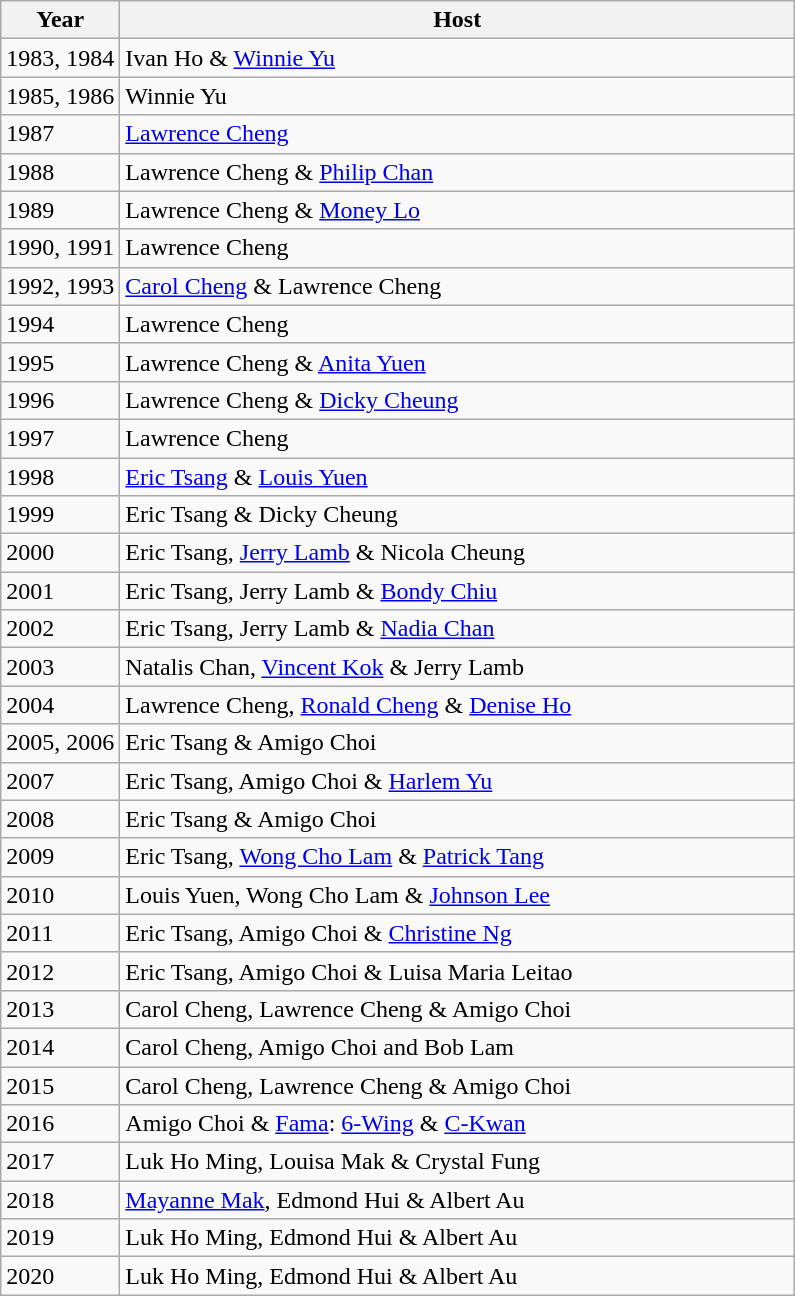<table class="wikitable">
<tr>
<th width=15%>Year</th>
<th>Host</th>
</tr>
<tr>
<td>1983, 1984</td>
<td>Ivan Ho & <a href='#'>Winnie Yu</a></td>
</tr>
<tr>
<td>1985, 1986</td>
<td>Winnie Yu</td>
</tr>
<tr>
<td>1987</td>
<td><a href='#'>Lawrence Cheng</a></td>
</tr>
<tr>
<td>1988</td>
<td>Lawrence Cheng & <a href='#'>Philip Chan</a></td>
</tr>
<tr>
<td>1989</td>
<td>Lawrence Cheng & <a href='#'>Money Lo</a></td>
</tr>
<tr>
<td>1990, 1991</td>
<td>Lawrence Cheng</td>
</tr>
<tr>
<td>1992, 1993</td>
<td><a href='#'>Carol Cheng</a> & Lawrence Cheng</td>
</tr>
<tr>
<td>1994</td>
<td>Lawrence Cheng</td>
</tr>
<tr>
<td>1995</td>
<td>Lawrence Cheng & <a href='#'>Anita Yuen</a></td>
</tr>
<tr>
<td>1996</td>
<td>Lawrence Cheng & <a href='#'>Dicky Cheung</a></td>
</tr>
<tr>
<td>1997</td>
<td>Lawrence Cheng</td>
</tr>
<tr>
<td>1998</td>
<td><a href='#'>Eric Tsang</a> & <a href='#'>Louis Yuen</a></td>
</tr>
<tr>
<td>1999</td>
<td>Eric Tsang & Dicky Cheung</td>
</tr>
<tr>
<td>2000</td>
<td>Eric Tsang, <a href='#'>Jerry Lamb</a> & Nicola Cheung</td>
</tr>
<tr>
<td>2001</td>
<td>Eric Tsang, Jerry Lamb & <a href='#'>Bondy Chiu</a></td>
</tr>
<tr>
<td>2002</td>
<td>Eric Tsang, Jerry Lamb & <a href='#'>Nadia Chan</a></td>
</tr>
<tr>
<td>2003</td>
<td>Natalis Chan, <a href='#'>Vincent Kok</a> & Jerry Lamb</td>
</tr>
<tr>
<td>2004</td>
<td>Lawrence Cheng, <a href='#'>Ronald Cheng</a> & <a href='#'>Denise Ho</a></td>
</tr>
<tr>
<td>2005, 2006</td>
<td>Eric Tsang & Amigo Choi</td>
</tr>
<tr>
<td>2007</td>
<td>Eric Tsang, Amigo Choi & <a href='#'>Harlem Yu</a></td>
</tr>
<tr>
<td>2008</td>
<td>Eric Tsang & Amigo Choi</td>
</tr>
<tr>
<td>2009</td>
<td>Eric Tsang, <a href='#'>Wong Cho Lam</a> & <a href='#'>Patrick Tang</a></td>
</tr>
<tr>
<td>2010</td>
<td>Louis Yuen, Wong Cho Lam & <a href='#'>Johnson Lee</a></td>
</tr>
<tr>
<td>2011</td>
<td>Eric Tsang, Amigo Choi & <a href='#'>Christine Ng</a></td>
</tr>
<tr>
<td>2012</td>
<td>Eric Tsang, Amigo Choi & Luisa Maria Leitao</td>
</tr>
<tr>
<td>2013</td>
<td>Carol Cheng, Lawrence Cheng & Amigo Choi</td>
</tr>
<tr>
<td>2014</td>
<td>Carol Cheng, Amigo Choi and Bob Lam</td>
</tr>
<tr>
<td>2015</td>
<td>Carol Cheng, Lawrence Cheng & Amigo Choi</td>
</tr>
<tr>
<td>2016</td>
<td>Amigo Choi & <a href='#'>Fama</a>: <a href='#'>6-Wing</a> & <a href='#'>C-Kwan</a></td>
</tr>
<tr>
<td>2017</td>
<td>Luk Ho Ming, Louisa Mak & Crystal Fung</td>
</tr>
<tr>
<td>2018</td>
<td><a href='#'>Mayanne Mak</a>, Edmond Hui & Albert Au</td>
</tr>
<tr>
<td>2019</td>
<td>Luk Ho Ming, Edmond Hui & Albert Au</td>
</tr>
<tr>
<td>2020</td>
<td>Luk Ho Ming, Edmond Hui & Albert Au</td>
</tr>
</table>
